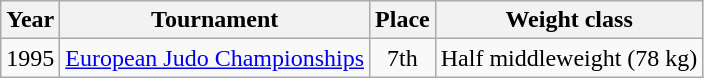<table class=wikitable>
<tr>
<th>Year</th>
<th>Tournament</th>
<th>Place</th>
<th>Weight class</th>
</tr>
<tr>
<td>1995</td>
<td><a href='#'>European Judo Championships</a></td>
<td align="center">7th</td>
<td>Half middleweight (78 kg)</td>
</tr>
</table>
